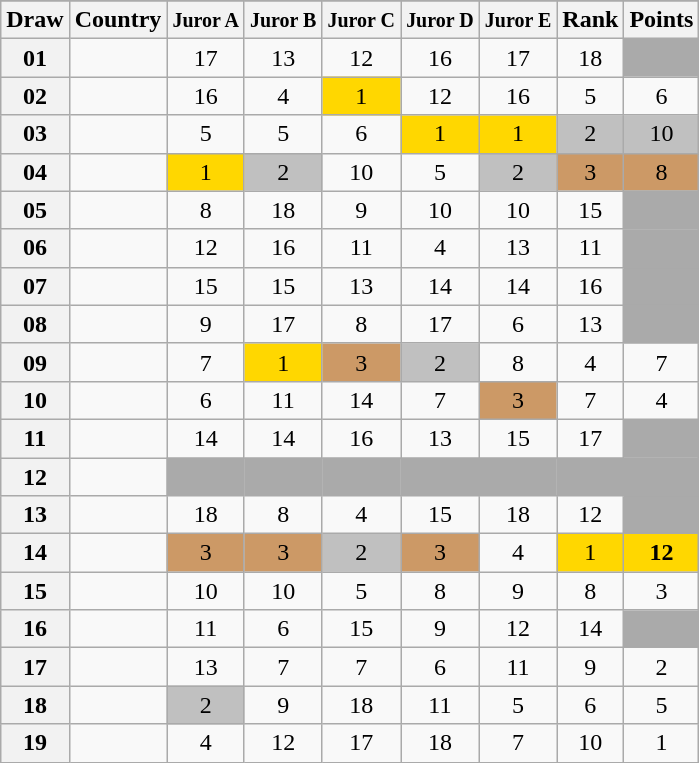<table class="sortable wikitable collapsible plainrowheaders" style="text-align:center;">
<tr>
</tr>
<tr>
<th scope="col">Draw</th>
<th scope="col">Country</th>
<th scope="col"><small>Juror A</small></th>
<th scope="col"><small>Juror B</small></th>
<th scope="col"><small>Juror C</small></th>
<th scope="col"><small>Juror D</small></th>
<th scope="col"><small>Juror E</small></th>
<th scope="col">Rank</th>
<th scope="col">Points</th>
</tr>
<tr>
<th scope="row" style="text-align:center;">01</th>
<td style="text-align:left;"></td>
<td>17</td>
<td>13</td>
<td>12</td>
<td>16</td>
<td>17</td>
<td>18</td>
<td style="background:#AAAAAA;"></td>
</tr>
<tr>
<th scope="row" style="text-align:center;">02</th>
<td style="text-align:left;"></td>
<td>16</td>
<td>4</td>
<td style="background:gold;">1</td>
<td>12</td>
<td>16</td>
<td>5</td>
<td>6</td>
</tr>
<tr>
<th scope="row" style="text-align:center;">03</th>
<td style="text-align:left;"></td>
<td>5</td>
<td>5</td>
<td>6</td>
<td style="background:gold;">1</td>
<td style="background:gold;">1</td>
<td style="background:silver;">2</td>
<td style="background:silver;">10</td>
</tr>
<tr>
<th scope="row" style="text-align:center;">04</th>
<td style="text-align:left;"></td>
<td style="background:gold;">1</td>
<td style="background:silver;">2</td>
<td>10</td>
<td>5</td>
<td style="background:silver;">2</td>
<td style="background:#CC9966;">3</td>
<td style="background:#CC9966;">8</td>
</tr>
<tr>
<th scope="row" style="text-align:center;">05</th>
<td style="text-align:left;"></td>
<td>8</td>
<td>18</td>
<td>9</td>
<td>10</td>
<td>10</td>
<td>15</td>
<td style="background:#AAAAAA;"></td>
</tr>
<tr>
<th scope="row" style="text-align:center;">06</th>
<td style="text-align:left;"></td>
<td>12</td>
<td>16</td>
<td>11</td>
<td>4</td>
<td>13</td>
<td>11</td>
<td style="background:#AAAAAA;"></td>
</tr>
<tr>
<th scope="row" style="text-align:center;">07</th>
<td style="text-align:left;"></td>
<td>15</td>
<td>15</td>
<td>13</td>
<td>14</td>
<td>14</td>
<td>16</td>
<td style="background:#AAAAAA;"></td>
</tr>
<tr>
<th scope="row" style="text-align:center;">08</th>
<td style="text-align:left;"></td>
<td>9</td>
<td>17</td>
<td>8</td>
<td>17</td>
<td>6</td>
<td>13</td>
<td style="background:#AAAAAA;"></td>
</tr>
<tr>
<th scope="row" style="text-align:center;">09</th>
<td style="text-align:left;"></td>
<td>7</td>
<td style="background:gold;">1</td>
<td style="background:#CC9966;">3</td>
<td style="background:silver;">2</td>
<td>8</td>
<td>4</td>
<td>7</td>
</tr>
<tr>
<th scope="row" style="text-align:center;">10</th>
<td style="text-align:left;"></td>
<td>6</td>
<td>11</td>
<td>14</td>
<td>7</td>
<td style="background:#CC9966;">3</td>
<td>7</td>
<td>4</td>
</tr>
<tr>
<th scope="row" style="text-align:center;">11</th>
<td style="text-align:left;"></td>
<td>14</td>
<td>14</td>
<td>16</td>
<td>13</td>
<td>15</td>
<td>17</td>
<td style="background:#AAAAAA;"></td>
</tr>
<tr class="sortbottom">
<th scope="row" style="text-align:center;">12</th>
<td style="text-align:left;"></td>
<td style="background:#AAAAAA;"></td>
<td style="background:#AAAAAA;"></td>
<td style="background:#AAAAAA;"></td>
<td style="background:#AAAAAA;"></td>
<td style="background:#AAAAAA;"></td>
<td style="background:#AAAAAA;"></td>
<td style="background:#AAAAAA;"></td>
</tr>
<tr>
<th scope="row" style="text-align:center;">13</th>
<td style="text-align:left;"></td>
<td>18</td>
<td>8</td>
<td>4</td>
<td>15</td>
<td>18</td>
<td>12</td>
<td style="background:#AAAAAA;"></td>
</tr>
<tr>
<th scope="row" style="text-align:center;">14</th>
<td style="text-align:left;"></td>
<td style="background:#CC9966;">3</td>
<td style="background:#CC9966;">3</td>
<td style="background:silver;">2</td>
<td style="background:#CC9966;">3</td>
<td>4</td>
<td style="background:gold;">1</td>
<td style="background:gold;"><strong>12</strong></td>
</tr>
<tr>
<th scope="row" style="text-align:center;">15</th>
<td style="text-align:left;"></td>
<td>10</td>
<td>10</td>
<td>5</td>
<td>8</td>
<td>9</td>
<td>8</td>
<td>3</td>
</tr>
<tr>
<th scope="row" style="text-align:center;">16</th>
<td style="text-align:left;"></td>
<td>11</td>
<td>6</td>
<td>15</td>
<td>9</td>
<td>12</td>
<td>14</td>
<td style="background:#AAAAAA;"></td>
</tr>
<tr>
<th scope="row" style="text-align:center;">17</th>
<td style="text-align:left;"></td>
<td>13</td>
<td>7</td>
<td>7</td>
<td>6</td>
<td>11</td>
<td>9</td>
<td>2</td>
</tr>
<tr>
<th scope="row" style="text-align:center;">18</th>
<td style="text-align:left;"></td>
<td style="background:silver;">2</td>
<td>9</td>
<td>18</td>
<td>11</td>
<td>5</td>
<td>6</td>
<td>5</td>
</tr>
<tr>
<th scope="row" style="text-align:center;">19</th>
<td style="text-align:left;"></td>
<td>4</td>
<td>12</td>
<td>17</td>
<td>18</td>
<td>7</td>
<td>10</td>
<td>1</td>
</tr>
</table>
